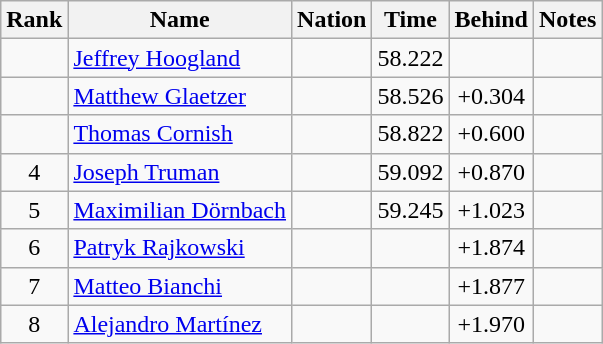<table class="wikitable sortable" style="text-align:center">
<tr>
<th>Rank</th>
<th>Name</th>
<th>Nation</th>
<th>Time</th>
<th>Behind</th>
<th>Notes</th>
</tr>
<tr>
<td></td>
<td align=left><a href='#'>Jeffrey Hoogland</a></td>
<td align=left></td>
<td>58.222</td>
<td></td>
<td></td>
</tr>
<tr>
<td></td>
<td align=left><a href='#'>Matthew Glaetzer</a></td>
<td align=left></td>
<td>58.526</td>
<td>+0.304</td>
<td></td>
</tr>
<tr>
<td></td>
<td align=left><a href='#'>Thomas Cornish</a></td>
<td align=left></td>
<td>58.822</td>
<td>+0.600</td>
<td></td>
</tr>
<tr>
<td>4</td>
<td align=left><a href='#'>Joseph Truman</a></td>
<td align=left></td>
<td>59.092</td>
<td>+0.870</td>
<td></td>
</tr>
<tr>
<td>5</td>
<td align=left><a href='#'>Maximilian Dörnbach</a></td>
<td align=left></td>
<td>59.245</td>
<td>+1.023</td>
<td></td>
</tr>
<tr>
<td>6</td>
<td align=left><a href='#'>Patryk Rajkowski</a></td>
<td align=left></td>
<td></td>
<td>+1.874</td>
<td></td>
</tr>
<tr>
<td>7</td>
<td align=left><a href='#'>Matteo Bianchi</a></td>
<td align=left></td>
<td></td>
<td>+1.877</td>
<td></td>
</tr>
<tr>
<td>8</td>
<td align=left><a href='#'>Alejandro Martínez</a></td>
<td align=left></td>
<td></td>
<td>+1.970</td>
<td></td>
</tr>
</table>
